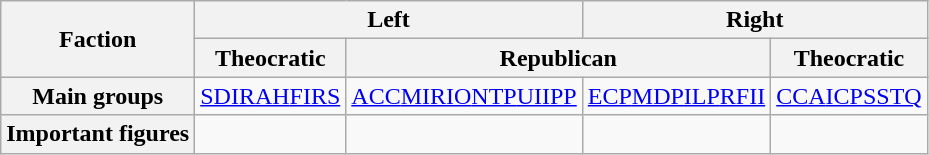<table class="wikitable" style="text-align:center;">
<tr>
<th rowspan="2">Faction</th>
<th colspan="2" width="200px">Left</th>
<th colspan="2" width="200px">Right</th>
</tr>
<tr>
<th>Theocratic</th>
<th colspan="2">Republican</th>
<th>Theocratic</th>
</tr>
<tr>
<th>Main groups</th>
<td><a href='#'>SDIR</a><a href='#'>AH</a><a href='#'>FIRS</a></td>
<td><a href='#'>ACC</a><a href='#'>MIRIO</a><a href='#'>NTP</a><a href='#'>UIIPP</a></td>
<td><a href='#'>ECP</a><a href='#'>MDP</a><a href='#'>ILP</a><a href='#'>RFII</a></td>
<td><a href='#'>CCA</a><a href='#'>ICP</a><a href='#'>SSTQ</a></td>
</tr>
<tr>
<th>Important figures</th>
<td></td>
<td></td>
<td></td>
<td></td>
</tr>
</table>
